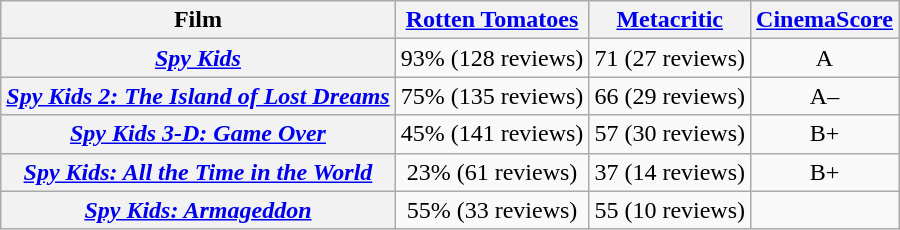<table class="wikitable plainrowheaders" style="text-align:center;">
<tr>
<th>Film</th>
<th><a href='#'>Rotten Tomatoes</a></th>
<th><a href='#'>Metacritic</a></th>
<th><a href='#'>CinemaScore</a></th>
</tr>
<tr>
<th scope="row"><em><a href='#'>Spy Kids</a></em></th>
<td>93% (128 reviews)</td>
<td>71 (27 reviews)</td>
<td>A</td>
</tr>
<tr>
<th scope="row"><em><a href='#'>Spy Kids 2: The Island of Lost Dreams</a></em></th>
<td>75% (135 reviews)</td>
<td>66 (29 reviews)</td>
<td>A–</td>
</tr>
<tr>
<th scope="row"><em><a href='#'>Spy Kids 3-D: Game Over</a></em></th>
<td>45% (141 reviews)</td>
<td>57 (30 reviews)</td>
<td>B+</td>
</tr>
<tr>
<th scope="row"><em><a href='#'>Spy Kids: All the Time in the World</a></em></th>
<td>23% (61 reviews)</td>
<td>37 (14 reviews)</td>
<td>B+</td>
</tr>
<tr>
<th scope="row"><em><a href='#'>Spy Kids: Armageddon</a></em></th>
<td>55% (33 reviews)</td>
<td>55 (10 reviews)</td>
<td></td>
</tr>
</table>
